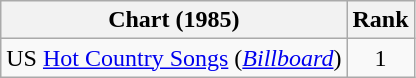<table class="wikitable">
<tr>
<th>Chart (1985)</th>
<th>Rank</th>
</tr>
<tr>
<td>US <a href='#'>Hot Country Songs</a> (<em><a href='#'>Billboard</a></em>)</td>
<td align="center">1</td>
</tr>
</table>
